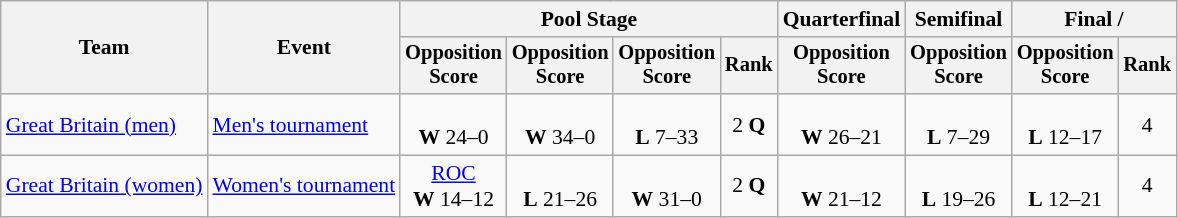<table class=wikitable style=font-size:90%;text-align:center>
<tr>
<th rowspan=2>Team</th>
<th rowspan=2>Event</th>
<th colspan=4>Pool Stage</th>
<th>Quarterfinal</th>
<th>Semifinal</th>
<th colspan=2>Final / </th>
</tr>
<tr style=font-size:95%>
<th>Opposition<br>Score</th>
<th>Opposition<br>Score</th>
<th>Opposition<br>Score</th>
<th>Rank</th>
<th>Opposition<br>Score</th>
<th>Opposition<br>Score</th>
<th>Opposition<br>Score</th>
<th>Rank</th>
</tr>
<tr>
<td align=left><a href='#'>Great Britain (men)</a></td>
<td align=left><a href='#'>Men's tournament</a></td>
<td><br><strong>W</strong> 24–0</td>
<td><br><strong>W</strong> 34–0</td>
<td><br><strong>L</strong> 7–33</td>
<td>2 <strong>Q</strong></td>
<td><br><strong>W</strong> 26–21</td>
<td><br><strong>L</strong> 7–29</td>
<td><br><strong>L</strong> 12–17</td>
<td>4</td>
</tr>
<tr>
<td align=left><a href='#'>Great Britain (women)</a></td>
<td align=left><a href='#'>Women's tournament</a></td>
<td> <a href='#'>ROC</a><br><strong>W</strong> 14–12</td>
<td><br><strong>L</strong> 21–26</td>
<td><br><strong>W</strong> 31–0</td>
<td>2 <strong>Q</strong></td>
<td><br><strong>W</strong> 21–12</td>
<td><br><strong>L</strong> 19–26</td>
<td><br><strong>L</strong> 12–21</td>
<td>4</td>
</tr>
</table>
